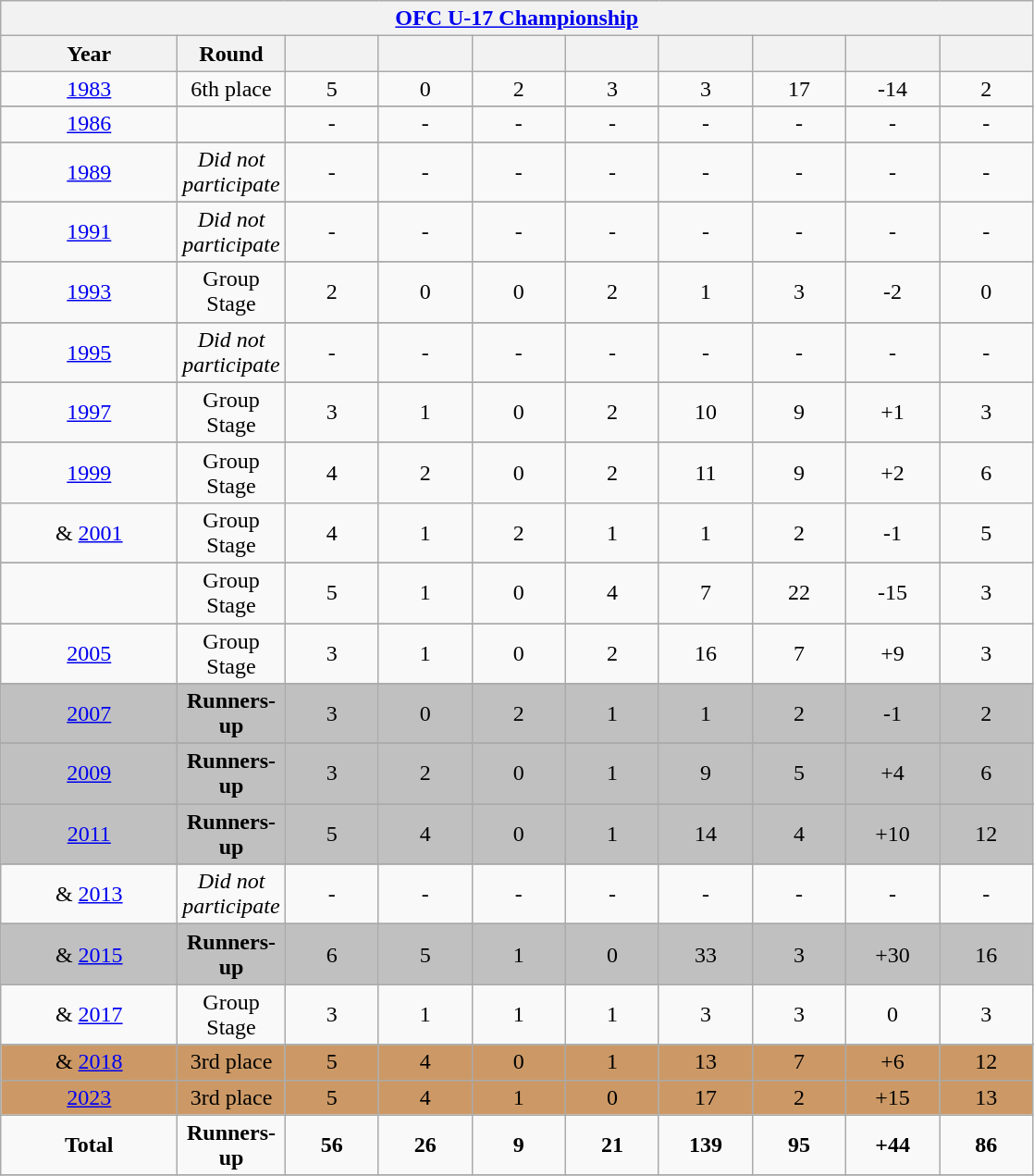<table class="wikitable" style="text-align: center;">
<tr>
<th colspan=10><a href='#'>OFC U-17 Championship</a></th>
</tr>
<tr>
<th width=120>Year</th>
<th width=60>Round</th>
<th width=60></th>
<th width=60></th>
<th width=60></th>
<th width=60></th>
<th width=60></th>
<th width=60></th>
<th width=60></th>
<th width=60></th>
</tr>
<tr bgcolor=>
<td> <a href='#'>1983</a></td>
<td>6th place</td>
<td>5</td>
<td>0</td>
<td>2</td>
<td>3</td>
<td>3</td>
<td>17</td>
<td>-14</td>
<td>2</td>
</tr>
<tr>
</tr>
<tr bgcolor=>
<td> <a href='#'>1986</a></td>
<td></td>
<td>-</td>
<td>-</td>
<td>-</td>
<td>-</td>
<td>-</td>
<td>-</td>
<td>-</td>
<td>-</td>
</tr>
<tr>
</tr>
<tr bgcolor=>
<td> <a href='#'>1989</a></td>
<td><em>Did not participate</em></td>
<td>-</td>
<td>-</td>
<td>-</td>
<td>-</td>
<td>-</td>
<td>-</td>
<td>-</td>
<td>-</td>
</tr>
<tr>
</tr>
<tr bgcolor=>
<td> <a href='#'>1991</a></td>
<td><em>Did not participate</em></td>
<td>-</td>
<td>-</td>
<td>-</td>
<td>-</td>
<td>-</td>
<td>-</td>
<td>-</td>
<td>-</td>
</tr>
<tr>
</tr>
<tr bgcolor=>
<td> <a href='#'>1993</a></td>
<td>Group Stage</td>
<td>2</td>
<td>0</td>
<td>0</td>
<td>2</td>
<td>1</td>
<td>3</td>
<td>-2</td>
<td>0</td>
</tr>
<tr>
</tr>
<tr bgcolor=>
<td> <a href='#'>1995</a></td>
<td><em>Did not participate</em></td>
<td>-</td>
<td>-</td>
<td>-</td>
<td>-</td>
<td>-</td>
<td>-</td>
<td>-</td>
<td>-</td>
</tr>
<tr>
</tr>
<tr bgcolor=>
<td> <a href='#'>1997</a></td>
<td>Group Stage</td>
<td>3</td>
<td>1</td>
<td>0</td>
<td>2</td>
<td>10</td>
<td>9</td>
<td>+1</td>
<td>3</td>
</tr>
<tr>
</tr>
<tr bgcolor=>
<td> <a href='#'>1999</a></td>
<td>Group Stage</td>
<td>4</td>
<td>2</td>
<td>0</td>
<td>2</td>
<td>11</td>
<td>9</td>
<td>+2</td>
<td>6</td>
</tr>
<tr>
<td>& <a href='#'>2001</a></td>
<td>Group Stage</td>
<td>4</td>
<td>1</td>
<td>2</td>
<td>1</td>
<td>1</td>
<td>2</td>
<td>-1</td>
<td>5</td>
</tr>
<tr>
</tr>
<tr bgcolor=>
<td></td>
<td>Group Stage</td>
<td>5</td>
<td>1</td>
<td>0</td>
<td>4</td>
<td>7</td>
<td>22</td>
<td>-15</td>
<td>3</td>
</tr>
<tr>
</tr>
<tr bgcolor=>
<td> <a href='#'>2005</a></td>
<td>Group Stage</td>
<td>3</td>
<td>1</td>
<td>0</td>
<td>2</td>
<td>16</td>
<td>7</td>
<td>+9</td>
<td>3</td>
</tr>
<tr>
</tr>
<tr bgcolor=Silver>
<td> <a href='#'>2007</a></td>
<td><strong>Runners-up</strong></td>
<td>3</td>
<td>0</td>
<td>2</td>
<td>1</td>
<td>1</td>
<td>2</td>
<td>-1</td>
<td>2</td>
</tr>
<tr>
</tr>
<tr bgcolor=Silver>
<td> <a href='#'>2009</a></td>
<td><strong>Runners-up</strong></td>
<td>3</td>
<td>2</td>
<td>0</td>
<td>1</td>
<td>9</td>
<td>5</td>
<td>+4</td>
<td>6</td>
</tr>
<tr>
</tr>
<tr bgcolor=Silver>
<td> <a href='#'>2011</a></td>
<td><strong>Runners-up</strong></td>
<td>5</td>
<td>4</td>
<td>0</td>
<td>1</td>
<td>14</td>
<td>4</td>
<td>+10</td>
<td>12</td>
</tr>
<tr>
</tr>
<tr bgcolor=>
<td>& <a href='#'>2013</a></td>
<td><em>Did not participate</em></td>
<td>-</td>
<td>-</td>
<td>-</td>
<td>-</td>
<td>-</td>
<td>-</td>
<td>-</td>
<td>-</td>
</tr>
<tr>
</tr>
<tr bgcolor=Silver>
<td>& <a href='#'>2015</a></td>
<td><strong>Runners-up</strong></td>
<td>6</td>
<td>5</td>
<td>1</td>
<td>0</td>
<td>33</td>
<td>3</td>
<td>+30</td>
<td>16</td>
</tr>
<tr>
</tr>
<tr bgcolor=>
<td>& <a href='#'>2017</a></td>
<td>Group Stage</td>
<td>3</td>
<td>1</td>
<td>1</td>
<td>1</td>
<td>3</td>
<td>3</td>
<td>0</td>
<td>3</td>
</tr>
<tr>
</tr>
<tr bgcolor=cc9966>
<td>& <a href='#'>2018</a></td>
<td>3rd place</td>
<td>5</td>
<td>4</td>
<td>0</td>
<td>1</td>
<td>13</td>
<td>7</td>
<td>+6</td>
<td>12</td>
</tr>
<tr bgcolor=cc9966>
<td> <a href='#'>2023</a></td>
<td>3rd place</td>
<td>5</td>
<td>4</td>
<td>1</td>
<td>0</td>
<td>17</td>
<td>2</td>
<td>+15</td>
<td>13</td>
</tr>
<tr>
<td><strong>Total</strong></td>
<td><strong>Runners-up</strong></td>
<td><strong>56</strong></td>
<td><strong>26</strong></td>
<td><strong>9</strong></td>
<td><strong>21</strong></td>
<td><strong>139</strong></td>
<td><strong>95</strong></td>
<td><strong>+44</strong></td>
<td><strong>86</strong></td>
</tr>
<tr>
</tr>
</table>
